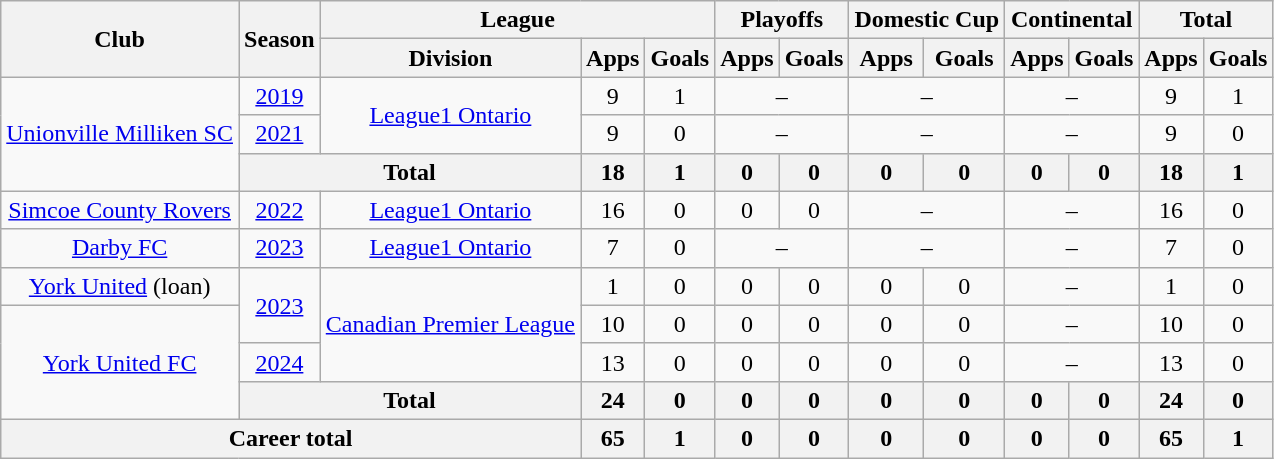<table class="wikitable" style="text-align: center">
<tr>
<th rowspan="2">Club</th>
<th rowspan="2">Season</th>
<th colspan="3">League</th>
<th colspan="2">Playoffs</th>
<th colspan="2">Domestic Cup</th>
<th colspan="2">Continental</th>
<th colspan="2">Total</th>
</tr>
<tr>
<th>Division</th>
<th>Apps</th>
<th>Goals</th>
<th>Apps</th>
<th>Goals</th>
<th>Apps</th>
<th>Goals</th>
<th>Apps</th>
<th>Goals</th>
<th>Apps</th>
<th>Goals</th>
</tr>
<tr>
<td rowspan=3><a href='#'>Unionville Milliken SC</a></td>
<td><a href='#'>2019</a></td>
<td rowspan=2><a href='#'>League1 Ontario</a></td>
<td>9</td>
<td>1</td>
<td colspan="2">–</td>
<td colspan="2">–</td>
<td colspan="2">–</td>
<td>9</td>
<td>1</td>
</tr>
<tr>
<td><a href='#'>2021</a></td>
<td>9</td>
<td>0</td>
<td colspan="2">–</td>
<td colspan="2">–</td>
<td colspan="2">–</td>
<td>9</td>
<td>0</td>
</tr>
<tr>
<th colspan="2"><strong>Total</strong></th>
<th>18</th>
<th>1</th>
<th>0</th>
<th>0</th>
<th>0</th>
<th>0</th>
<th>0</th>
<th>0</th>
<th>18</th>
<th>1</th>
</tr>
<tr>
<td><a href='#'>Simcoe County Rovers</a></td>
<td><a href='#'>2022</a></td>
<td><a href='#'>League1 Ontario</a></td>
<td>16</td>
<td>0</td>
<td>0</td>
<td>0</td>
<td colspan="2">–</td>
<td colspan="2">–</td>
<td>16</td>
<td>0</td>
</tr>
<tr>
<td><a href='#'>Darby FC</a></td>
<td><a href='#'>2023</a></td>
<td><a href='#'>League1 Ontario</a></td>
<td>7</td>
<td>0</td>
<td colspan="2">–</td>
<td colspan="2">–</td>
<td colspan="2">–</td>
<td>7</td>
<td>0</td>
</tr>
<tr>
<td><a href='#'>York United</a> (loan)</td>
<td rowspan=2><a href='#'>2023</a></td>
<td rowspan=3><a href='#'>Canadian Premier League</a></td>
<td>1</td>
<td>0</td>
<td>0</td>
<td>0</td>
<td>0</td>
<td>0</td>
<td colspan="2">–</td>
<td>1</td>
<td>0</td>
</tr>
<tr>
<td rowspan=3><a href='#'>York United FC</a></td>
<td>10</td>
<td>0</td>
<td>0</td>
<td>0</td>
<td>0</td>
<td>0</td>
<td colspan="2">–</td>
<td>10</td>
<td>0</td>
</tr>
<tr>
<td><a href='#'>2024</a></td>
<td>13</td>
<td>0</td>
<td>0</td>
<td>0</td>
<td>0</td>
<td>0</td>
<td colspan="2">–</td>
<td>13</td>
<td>0</td>
</tr>
<tr>
<th colspan="2"><strong>Total</strong></th>
<th>24</th>
<th>0</th>
<th>0</th>
<th>0</th>
<th>0</th>
<th>0</th>
<th>0</th>
<th>0</th>
<th>24</th>
<th>0</th>
</tr>
<tr>
<th colspan="3"><strong>Career total</strong></th>
<th>65</th>
<th>1</th>
<th>0</th>
<th>0</th>
<th>0</th>
<th>0</th>
<th>0</th>
<th>0</th>
<th>65</th>
<th>1</th>
</tr>
</table>
